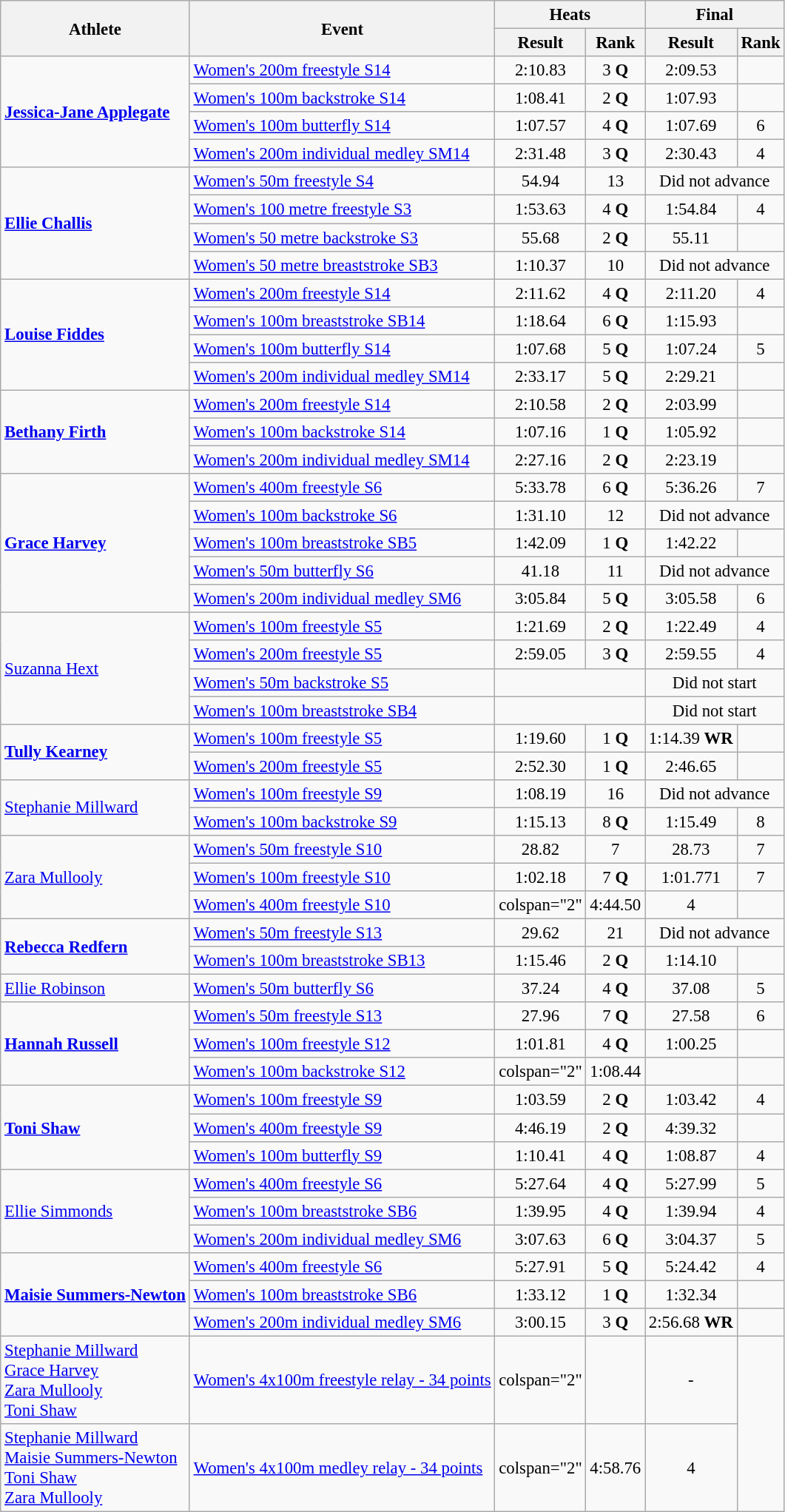<table class=wikitable style="font-size:95%">
<tr>
<th rowspan="2">Athlete</th>
<th rowspan="2">Event</th>
<th colspan="2">Heats</th>
<th colspan="2">Final</th>
</tr>
<tr>
<th>Result</th>
<th>Rank</th>
<th>Result</th>
<th>Rank</th>
</tr>
<tr align=center>
<td align=left rowspan=4><strong><a href='#'>Jessica-Jane Applegate</a></strong></td>
<td align=left><a href='#'>Women's 200m freestyle S14</a></td>
<td>2:10.83</td>
<td>3 <strong>Q</strong></td>
<td>2:09.53</td>
<td></td>
</tr>
<tr align=center>
<td align=left><a href='#'>Women's 100m backstroke S14</a></td>
<td>1:08.41</td>
<td>2 <strong>Q</strong></td>
<td>1:07.93</td>
<td></td>
</tr>
<tr align=center>
<td align=left><a href='#'>Women's 100m butterfly S14</a></td>
<td>1:07.57</td>
<td>4 <strong>Q</strong></td>
<td>1:07.69</td>
<td>6</td>
</tr>
<tr align=center>
<td align=left><a href='#'>Women's 200m individual medley SM14</a></td>
<td>2:31.48</td>
<td>3 <strong>Q</strong></td>
<td>2:30.43</td>
<td>4</td>
</tr>
<tr align=center>
<td align=left rowspan=4><strong><a href='#'>Ellie Challis</a></strong></td>
<td align=left><a href='#'>Women's 50m freestyle S4</a></td>
<td>54.94</td>
<td>13</td>
<td colspan=2>Did not advance</td>
</tr>
<tr align=center>
<td align=left><a href='#'>Women's 100 metre freestyle S3</a></td>
<td>1:53.63</td>
<td>4 <strong>Q</strong></td>
<td>1:54.84</td>
<td>4</td>
</tr>
<tr align=center>
<td align=left><a href='#'>Women's 50 metre backstroke S3</a></td>
<td>55.68</td>
<td>2 <strong>Q</strong></td>
<td>55.11</td>
<td></td>
</tr>
<tr align=center>
<td align=left><a href='#'>Women's 50 metre breaststroke SB3</a></td>
<td>1:10.37</td>
<td>10</td>
<td colspan=2>Did not advance</td>
</tr>
<tr align=center>
<td align=left rowspan=4><strong><a href='#'>Louise Fiddes</a></strong></td>
<td align=left><a href='#'>Women's 200m freestyle S14</a></td>
<td>2:11.62</td>
<td>4 <strong>Q</strong></td>
<td>2:11.20</td>
<td>4</td>
</tr>
<tr align=center>
<td align=left><a href='#'>Women's 100m breaststroke SB14</a></td>
<td>1:18.64</td>
<td>6 <strong>Q</strong></td>
<td>1:15.93</td>
<td></td>
</tr>
<tr align=center>
<td align=left><a href='#'>Women's 100m butterfly S14</a></td>
<td>1:07.68</td>
<td>5 <strong>Q</strong></td>
<td>1:07.24</td>
<td>5</td>
</tr>
<tr align=center>
<td align=left><a href='#'>Women's 200m individual medley SM14</a></td>
<td>2:33.17</td>
<td>5 <strong>Q</strong></td>
<td>2:29.21</td>
<td></td>
</tr>
<tr align=center>
<td rowspan=3 align=left><strong><a href='#'>Bethany Firth</a></strong></td>
<td align=left><a href='#'>Women's 200m freestyle S14</a></td>
<td>2:10.58</td>
<td>2 <strong>Q</strong></td>
<td>2:03.99</td>
<td></td>
</tr>
<tr align=center>
<td align=left><a href='#'>Women's 100m backstroke S14</a></td>
<td>1:07.16</td>
<td>1 <strong>Q</strong></td>
<td>1:05.92</td>
<td></td>
</tr>
<tr align=center>
<td align=left><a href='#'>Women's 200m individual medley SM14</a></td>
<td>2:27.16</td>
<td>2 <strong>Q</strong></td>
<td>2:23.19</td>
<td></td>
</tr>
<tr align=center>
<td align=left rowspan=5><strong><a href='#'>Grace Harvey</a></strong></td>
<td align=left><a href='#'>Women's 400m freestyle S6</a></td>
<td>5:33.78</td>
<td>6 <strong>Q</strong></td>
<td>5:36.26</td>
<td>7</td>
</tr>
<tr align=center>
<td align=left><a href='#'>Women's 100m backstroke S6</a></td>
<td>1:31.10</td>
<td>12</td>
<td colspan=2>Did not advance</td>
</tr>
<tr align=center>
<td align=left><a href='#'>Women's 100m breaststroke SB5</a></td>
<td>1:42.09</td>
<td>1 <strong>Q</strong></td>
<td>1:42.22</td>
<td></td>
</tr>
<tr align=center>
<td align=left><a href='#'>Women's 50m butterfly S6</a></td>
<td>41.18</td>
<td>11</td>
<td colspan=2>Did not advance</td>
</tr>
<tr align=center>
<td align=left><a href='#'>Women's 200m individual medley SM6</a></td>
<td>3:05.84</td>
<td>5 <strong>Q</strong></td>
<td>3:05.58</td>
<td>6</td>
</tr>
<tr align=center>
<td align=left rowspan=4><a href='#'>Suzanna Hext</a></td>
<td align=left><a href='#'>Women's 100m freestyle S5</a></td>
<td>1:21.69</td>
<td>2 <strong>Q</strong></td>
<td>1:22.49</td>
<td>4</td>
</tr>
<tr align=center>
<td align=left><a href='#'>Women's 200m freestyle S5</a></td>
<td>2:59.05</td>
<td>3 <strong>Q</strong></td>
<td>2:59.55</td>
<td>4</td>
</tr>
<tr align=center>
<td align=left><a href='#'>Women's 50m backstroke S5</a></td>
<td colspan="2"></td>
<td colspan="2">Did not start</td>
</tr>
<tr align=center>
<td align=left><a href='#'>Women's 100m breaststroke SB4</a></td>
<td colspan="2"></td>
<td colspan="2">Did not start</td>
</tr>
<tr align=center>
<td align=left rowspan=2><strong><a href='#'>Tully Kearney</a></strong></td>
<td align=left><a href='#'>Women's 100m freestyle S5</a></td>
<td>1:19.60</td>
<td>1 <strong>Q</strong></td>
<td>1:14.39 <strong>WR</strong></td>
<td></td>
</tr>
<tr align=center>
<td align=left><a href='#'>Women's 200m freestyle S5</a></td>
<td>2:52.30</td>
<td>1 <strong>Q</strong></td>
<td>2:46.65</td>
<td></td>
</tr>
<tr align=center>
<td align=left rowspan=2><a href='#'>Stephanie Millward</a></td>
<td align=left><a href='#'>Women's 100m freestyle S9</a></td>
<td>1:08.19</td>
<td>16</td>
<td colspan=2>Did not advance</td>
</tr>
<tr align=center>
<td align=left><a href='#'>Women's 100m backstroke S9</a></td>
<td>1:15.13</td>
<td>8 <strong>Q</strong></td>
<td>1:15.49</td>
<td>8</td>
</tr>
<tr align=center>
<td align=left rowspan=3><a href='#'>Zara Mullooly</a></td>
<td align=left><a href='#'>Women's 50m freestyle S10</a></td>
<td>28.82</td>
<td>7</td>
<td>28.73</td>
<td>7</td>
</tr>
<tr align=center>
<td align=left><a href='#'>Women's 100m freestyle S10</a></td>
<td>1:02.18</td>
<td>7 <strong>Q</strong></td>
<td>1:01.771</td>
<td>7</td>
</tr>
<tr align=center>
<td align=left><a href='#'>Women's 400m freestyle S10</a></td>
<td>colspan="2" </td>
<td>4:44.50</td>
<td>4</td>
</tr>
<tr align=center>
<td align=left rowspan=2><strong><a href='#'>Rebecca Redfern</a></strong></td>
<td align=left><a href='#'>Women's 50m freestyle S13</a></td>
<td>29.62</td>
<td>21</td>
<td colspan=2>Did not advance</td>
</tr>
<tr align=center>
<td align=left><a href='#'>Women's 100m breaststroke SB13</a></td>
<td>1:15.46</td>
<td>2 <strong>Q</strong></td>
<td>1:14.10</td>
<td></td>
</tr>
<tr align=center>
<td align=left><a href='#'>Ellie Robinson</a></td>
<td align=left><a href='#'>Women's 50m butterfly S6</a></td>
<td>37.24</td>
<td>4 <strong>Q</strong></td>
<td>37.08</td>
<td>5</td>
</tr>
<tr align=center>
<td align=left rowspan=3><strong><a href='#'>Hannah Russell</a></strong></td>
<td align=left><a href='#'>Women's 50m freestyle S13</a></td>
<td>27.96</td>
<td>7 <strong>Q</strong></td>
<td>27.58</td>
<td>6</td>
</tr>
<tr align=center>
<td align=left><a href='#'>Women's 100m freestyle S12</a></td>
<td>1:01.81</td>
<td>4 <strong>Q</strong></td>
<td>1:00.25</td>
<td></td>
</tr>
<tr align=center>
<td align=left><a href='#'>Women's 100m backstroke S12</a></td>
<td>colspan="2" </td>
<td>1:08.44</td>
<td></td>
</tr>
<tr align=center>
<td rowspan=3 align=left><strong><a href='#'>Toni Shaw</a></strong></td>
<td align=left><a href='#'>Women's 100m freestyle S9</a></td>
<td>1:03.59</td>
<td>2 <strong>Q</strong></td>
<td>1:03.42</td>
<td>4</td>
</tr>
<tr align=center>
<td align=left><a href='#'>Women's 400m freestyle S9</a></td>
<td>4:46.19</td>
<td>2 <strong>Q</strong></td>
<td>4:39.32</td>
<td></td>
</tr>
<tr align=center>
<td align=left><a href='#'>Women's 100m butterfly S9</a></td>
<td>1:10.41</td>
<td>4 <strong>Q</strong></td>
<td>1:08.87</td>
<td>4</td>
</tr>
<tr align=center>
<td align=left rowspan=3><a href='#'>Ellie Simmonds</a></td>
<td align=left><a href='#'>Women's 400m freestyle S6</a></td>
<td>5:27.64</td>
<td>4 <strong>Q</strong></td>
<td>5:27.99</td>
<td>5</td>
</tr>
<tr align=center>
<td align=left><a href='#'>Women's 100m breaststroke SB6</a></td>
<td>1:39.95</td>
<td>4 <strong>Q</strong></td>
<td>1:39.94</td>
<td>4</td>
</tr>
<tr align=center>
<td align=left><a href='#'>Women's 200m individual medley SM6</a></td>
<td>3:07.63</td>
<td>6 <strong>Q</strong></td>
<td>3:04.37</td>
<td>5</td>
</tr>
<tr align=center>
<td rowspan=3 align=left><strong><a href='#'>Maisie Summers-Newton</a></strong></td>
<td align=left><a href='#'>Women's 400m freestyle S6</a></td>
<td>5:27.91</td>
<td>5 <strong>Q</strong></td>
<td>5:24.42</td>
<td>4</td>
</tr>
<tr align=center>
<td align=left><a href='#'>Women's 100m breaststroke SB6</a></td>
<td>1:33.12</td>
<td>1 <strong>Q</strong></td>
<td>1:32.34</td>
<td></td>
</tr>
<tr align=center>
<td align=left><a href='#'>Women's 200m individual medley SM6</a></td>
<td>3:00.15</td>
<td>3 <strong>Q</strong></td>
<td>2:56.68 <strong>WR</strong></td>
<td></td>
</tr>
<tr align=center>
<td align=left><a href='#'>Stephanie Millward</a><br><a href='#'>Grace Harvey</a><br><a href='#'>Zara Mullooly</a><br><a href='#'>Toni Shaw</a></td>
<td align=left><a href='#'>Women's 4x100m freestyle relay - 34 points</a></td>
<td>colspan="2" </td>
<td></td>
<td>-</td>
</tr>
<tr align=center>
<td align=left><a href='#'>Stephanie Millward</a><br><a href='#'>Maisie Summers-Newton</a><br><a href='#'>Toni Shaw</a><br><a href='#'>Zara Mullooly</a></td>
<td align=left><a href='#'>Women's 4x100m medley relay - 34 points</a></td>
<td>colspan="2" </td>
<td>4:58.76</td>
<td>4</td>
</tr>
</table>
